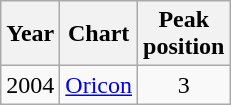<table class="wikitable">
<tr>
<th>Year</th>
<th>Chart</th>
<th>Peak<br>position</th>
</tr>
<tr>
<td>2004</td>
<td><a href='#'>Oricon</a></td>
<td style="text-align:center">3</td>
</tr>
</table>
